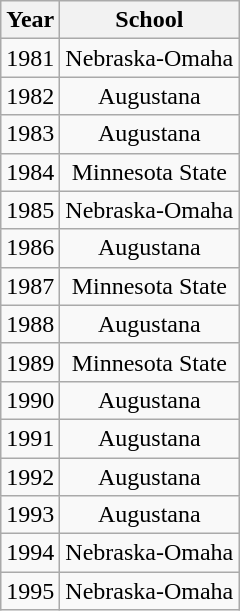<table class="wikitable" style="text-align:center">
<tr>
<th>Year</th>
<th>School</th>
</tr>
<tr>
<td>1981</td>
<td>Nebraska-Omaha</td>
</tr>
<tr>
<td>1982</td>
<td>Augustana</td>
</tr>
<tr>
<td>1983</td>
<td>Augustana</td>
</tr>
<tr>
<td>1984</td>
<td>Minnesota State</td>
</tr>
<tr>
<td>1985</td>
<td>Nebraska-Omaha</td>
</tr>
<tr>
<td>1986</td>
<td>Augustana</td>
</tr>
<tr>
<td>1987</td>
<td>Minnesota State</td>
</tr>
<tr>
<td>1988</td>
<td>Augustana</td>
</tr>
<tr>
<td>1989</td>
<td>Minnesota State</td>
</tr>
<tr>
<td>1990</td>
<td>Augustana</td>
</tr>
<tr>
<td>1991</td>
<td>Augustana</td>
</tr>
<tr>
<td>1992</td>
<td>Augustana</td>
</tr>
<tr>
<td>1993</td>
<td>Augustana</td>
</tr>
<tr>
<td>1994</td>
<td>Nebraska-Omaha</td>
</tr>
<tr>
<td>1995</td>
<td>Nebraska-Omaha</td>
</tr>
</table>
